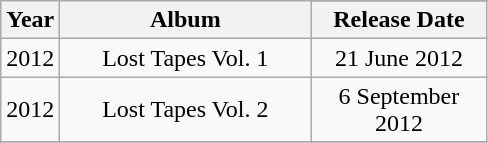<table class="wikitable">
<tr>
<th width="28" rowspan="2">Year</th>
<th width="160" rowspan="2">Album</th>
</tr>
<tr>
<th width="110">Release Date</th>
</tr>
<tr>
<td>2012</td>
<td align="center">Lost Tapes Vol. 1</td>
<td align="center">21 June 2012</td>
</tr>
<tr>
<td>2012</td>
<td align="center">Lost Tapes Vol. 2</td>
<td align="center">6 September 2012</td>
</tr>
<tr>
</tr>
</table>
